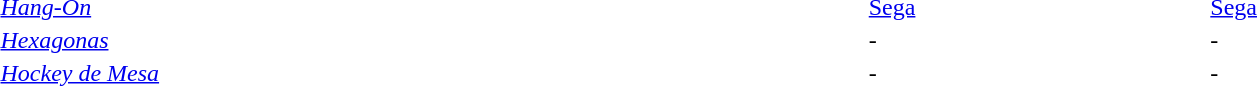<table style="width:100%;">
<tr>
<td style="width:46%;"><em><a href='#'>Hang-On</a></em></td>
<td style="width:18%;"><a href='#'>Sega</a></td>
<td style="width:18%;"><a href='#'>Sega</a></td>
<td style="width:18%;"></td>
</tr>
<tr>
<td><em><a href='#'>Hexagonas</a></em></td>
<td>-</td>
<td>-</td>
<td></td>
</tr>
<tr>
<td><em><a href='#'>Hockey de Mesa</a></em></td>
<td>-</td>
<td>-</td>
<td></td>
</tr>
</table>
